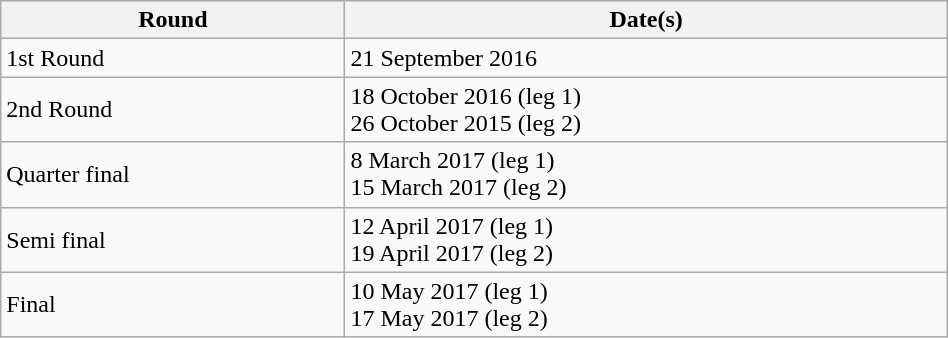<table class="wikitable" style="width:50%; text-align:center;">
<tr>
<th style="width:20%">Round</th>
<th style="width:35%">Date(s)</th>
</tr>
<tr>
<td style="text-align:left;">1st Round</td>
<td style="text-align:left;">21 September 2016</td>
</tr>
<tr>
<td style="text-align:left;">2nd Round</td>
<td style="text-align:left;">18 October 2016 (leg 1)<br>26 October 2015 (leg 2)</td>
</tr>
<tr>
<td style="text-align:left;">Quarter final</td>
<td style="text-align:left;">8 March 2017 (leg 1)<br>15 March 2017 (leg 2)</td>
</tr>
<tr>
<td style="text-align:left;">Semi final</td>
<td style="text-align:left;">12 April 2017 (leg 1)<br>19 April 2017 (leg 2)</td>
</tr>
<tr>
<td style="text-align:left;">Final</td>
<td style="text-align:left;">10 May 2017 (leg 1)<br>17 May 2017 (leg 2)</td>
</tr>
</table>
